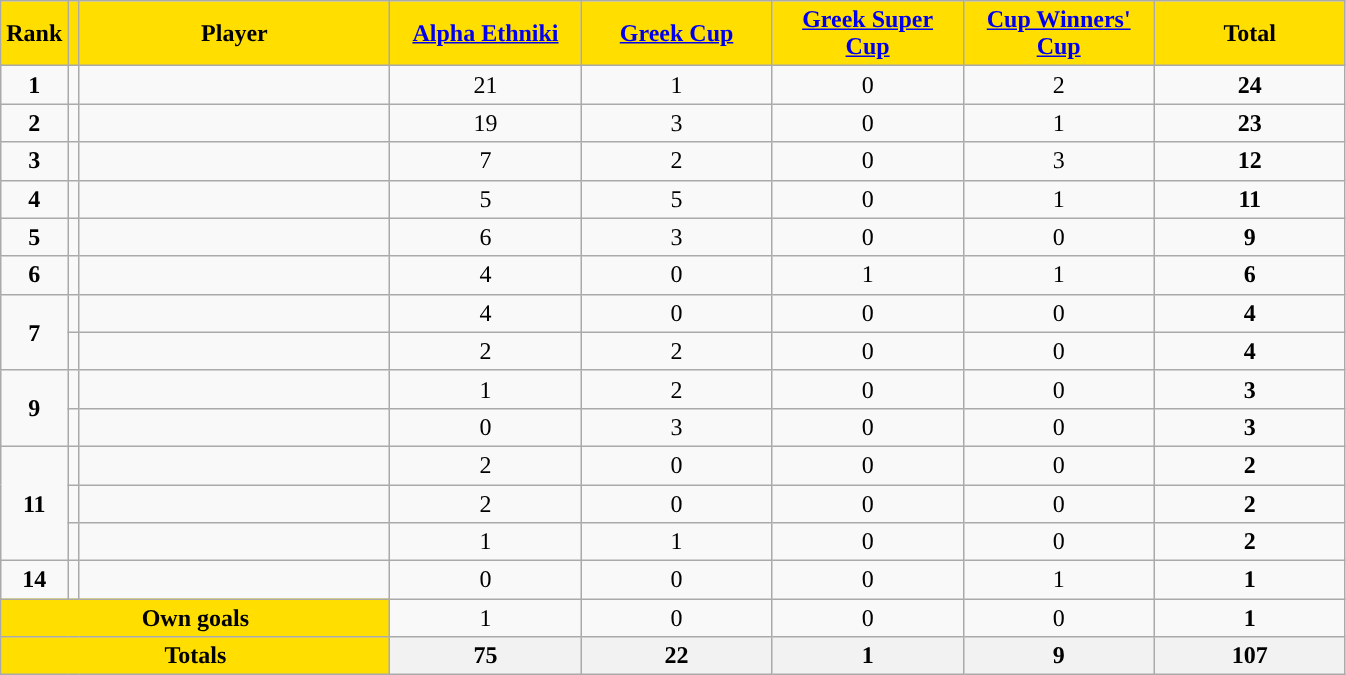<table class="wikitable sortable" style="text-align: center">
<tr>
<th style="background:#FFDE00">Rank</th>
<th style="background:#FFDE00"></th>
<th width=200 style="background:#FFDE00">Player</th>
<th width=120 style="background:#FFDE00"><a href='#'>Alpha Ethniki</a></th>
<th width=120 style="background:#FFDE00"><a href='#'>Greek Cup</a></th>
<th width=120 style="background:#FFDE00"><a href='#'>Greek Super Cup</a></th>
<th width=120 style="background:#FFDE00"><a href='#'>Cup Winners' Cup</a></th>
<th width=120 style="background:#FFDE00">Total</th>
</tr>
<tr>
<td><strong>1</strong></td>
<td></td>
<td align=left></td>
<td>21</td>
<td>1</td>
<td>0</td>
<td>2</td>
<td><strong>24</strong></td>
</tr>
<tr>
<td><strong>2</strong></td>
<td></td>
<td align=left></td>
<td>19</td>
<td>3</td>
<td>0</td>
<td>1</td>
<td><strong>23</strong></td>
</tr>
<tr>
<td><strong>3</strong></td>
<td></td>
<td align=left></td>
<td>7</td>
<td>2</td>
<td>0</td>
<td>3</td>
<td><strong>12</strong></td>
</tr>
<tr>
<td><strong>4</strong></td>
<td></td>
<td align=left></td>
<td>5</td>
<td>5</td>
<td>0</td>
<td>1</td>
<td><strong>11</strong></td>
</tr>
<tr>
<td><strong>5</strong></td>
<td></td>
<td align=left></td>
<td>6</td>
<td>3</td>
<td>0</td>
<td>0</td>
<td><strong>9</strong></td>
</tr>
<tr>
<td><strong>6</strong></td>
<td></td>
<td align=left></td>
<td>4</td>
<td>0</td>
<td>1</td>
<td>1</td>
<td><strong>6</strong></td>
</tr>
<tr>
<td rowspan=2><strong>7</strong></td>
<td></td>
<td align=left></td>
<td>4</td>
<td>0</td>
<td>0</td>
<td>0</td>
<td><strong>4</strong></td>
</tr>
<tr>
<td></td>
<td align=left></td>
<td>2</td>
<td>2</td>
<td>0</td>
<td>0</td>
<td><strong>4</strong></td>
</tr>
<tr>
<td rowspan=2><strong>9</strong></td>
<td></td>
<td align=left></td>
<td>1</td>
<td>2</td>
<td>0</td>
<td>0</td>
<td><strong>3</strong></td>
</tr>
<tr>
<td></td>
<td align=left></td>
<td>0</td>
<td>3</td>
<td>0</td>
<td>0</td>
<td><strong>3</strong></td>
</tr>
<tr>
<td rowspan=3><strong>11</strong></td>
<td></td>
<td align=left></td>
<td>2</td>
<td>0</td>
<td>0</td>
<td>0</td>
<td><strong>2</strong></td>
</tr>
<tr>
<td></td>
<td align=left></td>
<td>2</td>
<td>0</td>
<td>0</td>
<td>0</td>
<td><strong>2</strong></td>
</tr>
<tr>
<td></td>
<td align=left></td>
<td>1</td>
<td>1</td>
<td>0</td>
<td>0</td>
<td><strong>2</strong></td>
</tr>
<tr>
<td><strong>14</strong></td>
<td></td>
<td align=left></td>
<td>0</td>
<td>0</td>
<td>0</td>
<td>1</td>
<td><strong>1</strong></td>
</tr>
<tr class="sortbottom">
<td colspan=3 style="background:#FFDE00"><strong>Own goals</strong></td>
<td>1</td>
<td>0</td>
<td>0</td>
<td>0</td>
<td><strong>1</strong></td>
</tr>
<tr class="sortbottom">
<th colspan=3 style="background:#FFDE00"><strong>Totals</strong></th>
<th><strong> 75</strong></th>
<th><strong> 22</strong></th>
<th><strong>  1</strong></th>
<th><strong>  9</strong></th>
<th><strong>107 </strong></th>
</tr>
</table>
